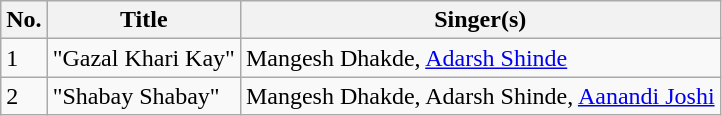<table class="wikitable">
<tr>
<th>No.</th>
<th>Title</th>
<th>Singer(s)</th>
</tr>
<tr>
<td>1</td>
<td>"Gazal Khari Kay"</td>
<td>Mangesh Dhakde, <a href='#'>Adarsh Shinde</a></td>
</tr>
<tr>
<td>2</td>
<td>"Shabay Shabay"</td>
<td>Mangesh Dhakde, Adarsh Shinde, <a href='#'>Aanandi Joshi</a></td>
</tr>
</table>
